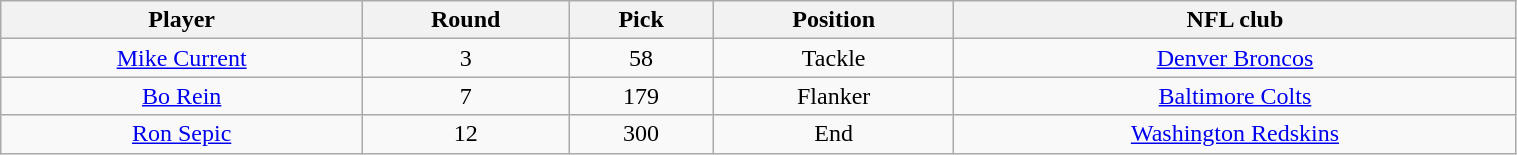<table class="wikitable" width="80%">
<tr>
<th>Player</th>
<th>Round</th>
<th>Pick</th>
<th>Position</th>
<th>NFL club</th>
</tr>
<tr align="center" bgcolor="">
<td><a href='#'>Mike Current</a></td>
<td>3</td>
<td>58</td>
<td>Tackle</td>
<td><a href='#'>Denver Broncos</a></td>
</tr>
<tr align="center" bgcolor="">
<td><a href='#'>Bo Rein</a></td>
<td>7</td>
<td>179</td>
<td>Flanker</td>
<td><a href='#'>Baltimore Colts</a></td>
</tr>
<tr align="center" bgcolor="">
<td><a href='#'>Ron Sepic</a></td>
<td>12</td>
<td>300</td>
<td>End</td>
<td><a href='#'>Washington Redskins</a></td>
</tr>
</table>
